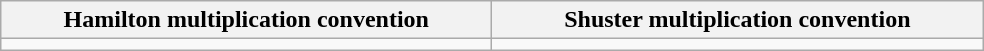<table class="wikitable">
<tr>
<th scope="col" style="width: 20em;">Hamilton multiplication convention</th>
<th scope="col" style="width: 20em;">Shuster multiplication convention</th>
</tr>
<tr style="vertical-align:top;">
<td></td>
<td></td>
</tr>
</table>
